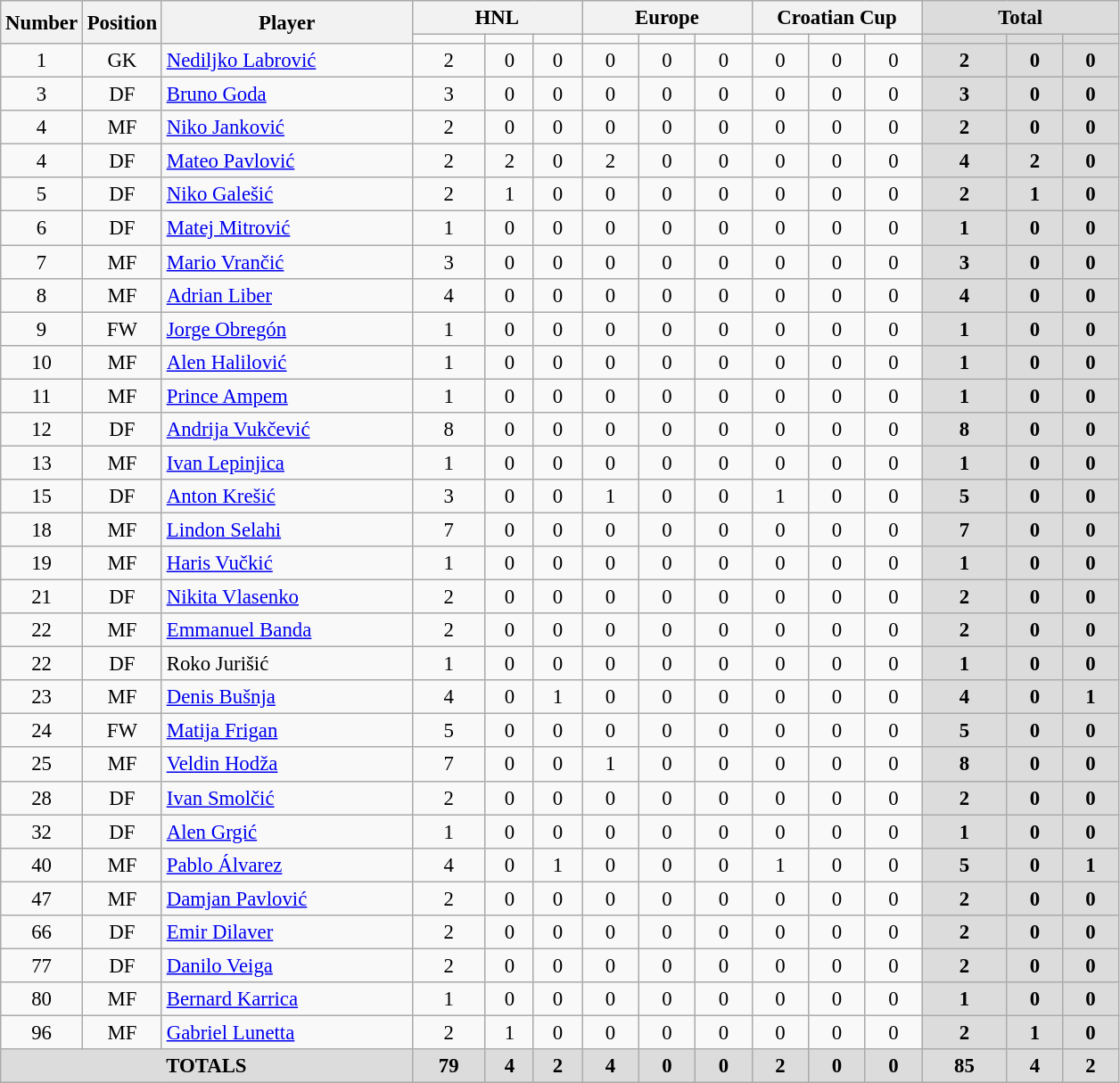<table class="wikitable" style="font-size: 95%; text-align: center;">
<tr>
<th width=40 rowspan="2" align="center">Number</th>
<th width=40 rowspan="2" align="center">Position</th>
<th width=180 rowspan="2" align="center">Player</th>
<th width=120 colspan="3" align="center">HNL</th>
<th width=120 colspan="3" align="center">Europe</th>
<th width=120 colspan="3" align="center">Croatian Cup</th>
<th width=140 colspan="3" align="center" style="background: #DCDCDC">Total</th>
</tr>
<tr>
<td></td>
<td></td>
<td></td>
<td></td>
<td></td>
<td></td>
<td></td>
<td></td>
<td></td>
<th style="background: #DCDCDC"></th>
<th style="background: #DCDCDC"></th>
<th style="background: #DCDCDC"></th>
</tr>
<tr>
<td>1</td>
<td>GK</td>
<td style="text-align:left;"> <a href='#'>Nediljko Labrović</a></td>
<td>2</td>
<td>0</td>
<td>0</td>
<td>0</td>
<td>0</td>
<td>0</td>
<td>0</td>
<td>0</td>
<td>0</td>
<th style="background: #DCDCDC">2</th>
<th style="background: #DCDCDC">0</th>
<th style="background: #DCDCDC">0</th>
</tr>
<tr>
<td>3</td>
<td>DF</td>
<td style="text-align:left;"> <a href='#'>Bruno Goda</a></td>
<td>3</td>
<td>0</td>
<td>0</td>
<td>0</td>
<td>0</td>
<td>0</td>
<td>0</td>
<td>0</td>
<td>0</td>
<th style="background: #DCDCDC">3</th>
<th style="background: #DCDCDC">0</th>
<th style="background: #DCDCDC">0</th>
</tr>
<tr>
<td>4</td>
<td>MF</td>
<td style="text-align:left;"> <a href='#'>Niko Janković</a></td>
<td>2</td>
<td>0</td>
<td>0</td>
<td>0</td>
<td>0</td>
<td>0</td>
<td>0</td>
<td>0</td>
<td>0</td>
<th style="background: #DCDCDC">2</th>
<th style="background: #DCDCDC">0</th>
<th style="background: #DCDCDC">0</th>
</tr>
<tr>
<td>4</td>
<td>DF</td>
<td style="text-align:left;"> <a href='#'>Mateo Pavlović</a></td>
<td>2</td>
<td>2</td>
<td>0</td>
<td>2</td>
<td>0</td>
<td>0</td>
<td>0</td>
<td>0</td>
<td>0</td>
<th style="background: #DCDCDC">4</th>
<th style="background: #DCDCDC">2</th>
<th style="background: #DCDCDC">0</th>
</tr>
<tr>
<td>5</td>
<td>DF</td>
<td style="text-align:left;"> <a href='#'>Niko Galešić</a></td>
<td>2</td>
<td>1</td>
<td>0</td>
<td>0</td>
<td>0</td>
<td>0</td>
<td>0</td>
<td>0</td>
<td>0</td>
<th style="background: #DCDCDC">2</th>
<th style="background: #DCDCDC">1</th>
<th style="background: #DCDCDC">0</th>
</tr>
<tr>
<td>6</td>
<td>DF</td>
<td style="text-align:left;"> <a href='#'>Matej Mitrović</a></td>
<td>1</td>
<td>0</td>
<td>0</td>
<td>0</td>
<td>0</td>
<td>0</td>
<td>0</td>
<td>0</td>
<td>0</td>
<th style="background: #DCDCDC">1</th>
<th style="background: #DCDCDC">0</th>
<th style="background: #DCDCDC">0</th>
</tr>
<tr>
<td>7</td>
<td>MF</td>
<td style="text-align:left;"> <a href='#'>Mario Vrančić</a></td>
<td>3</td>
<td>0</td>
<td>0</td>
<td>0</td>
<td>0</td>
<td>0</td>
<td>0</td>
<td>0</td>
<td>0</td>
<th style="background: #DCDCDC">3</th>
<th style="background: #DCDCDC">0</th>
<th style="background: #DCDCDC">0</th>
</tr>
<tr>
<td>8</td>
<td>MF</td>
<td style="text-align:left;"> <a href='#'>Adrian Liber</a></td>
<td>4</td>
<td>0</td>
<td>0</td>
<td>0</td>
<td>0</td>
<td>0</td>
<td>0</td>
<td>0</td>
<td>0</td>
<th style="background: #DCDCDC">4</th>
<th style="background: #DCDCDC">0</th>
<th style="background: #DCDCDC">0</th>
</tr>
<tr>
<td>9</td>
<td>FW</td>
<td style="text-align:left;"> <a href='#'>Jorge Obregón</a></td>
<td>1</td>
<td>0</td>
<td>0</td>
<td>0</td>
<td>0</td>
<td>0</td>
<td>0</td>
<td>0</td>
<td>0</td>
<th style="background: #DCDCDC">1</th>
<th style="background: #DCDCDC">0</th>
<th style="background: #DCDCDC">0</th>
</tr>
<tr>
<td>10</td>
<td>MF</td>
<td style="text-align:left;"> <a href='#'>Alen Halilović</a></td>
<td>1</td>
<td>0</td>
<td>0</td>
<td>0</td>
<td>0</td>
<td>0</td>
<td>0</td>
<td>0</td>
<td>0</td>
<th style="background: #DCDCDC">1</th>
<th style="background: #DCDCDC">0</th>
<th style="background: #DCDCDC">0</th>
</tr>
<tr>
<td>11</td>
<td>MF</td>
<td style="text-align:left;"> <a href='#'>Prince Ampem</a></td>
<td>1</td>
<td>0</td>
<td>0</td>
<td>0</td>
<td>0</td>
<td>0</td>
<td>0</td>
<td>0</td>
<td>0</td>
<th style="background: #DCDCDC">1</th>
<th style="background: #DCDCDC">0</th>
<th style="background: #DCDCDC">0</th>
</tr>
<tr>
<td>12</td>
<td>DF</td>
<td style="text-align:left;"> <a href='#'>Andrija Vukčević</a></td>
<td>8</td>
<td>0</td>
<td>0</td>
<td>0</td>
<td>0</td>
<td>0</td>
<td>0</td>
<td>0</td>
<td>0</td>
<th style="background: #DCDCDC">8</th>
<th style="background: #DCDCDC">0</th>
<th style="background: #DCDCDC">0</th>
</tr>
<tr>
<td>13</td>
<td>MF</td>
<td style="text-align:left;"> <a href='#'>Ivan Lepinjica</a></td>
<td>1</td>
<td>0</td>
<td>0</td>
<td>0</td>
<td>0</td>
<td>0</td>
<td>0</td>
<td>0</td>
<td>0</td>
<th style="background: #DCDCDC">1</th>
<th style="background: #DCDCDC">0</th>
<th style="background: #DCDCDC">0</th>
</tr>
<tr>
<td>15</td>
<td>DF</td>
<td style="text-align:left;"> <a href='#'>Anton Krešić</a></td>
<td>3</td>
<td>0</td>
<td>0</td>
<td>1</td>
<td>0</td>
<td>0</td>
<td>1</td>
<td>0</td>
<td>0</td>
<th style="background: #DCDCDC">5</th>
<th style="background: #DCDCDC">0</th>
<th style="background: #DCDCDC">0</th>
</tr>
<tr>
<td>18</td>
<td>MF</td>
<td style="text-align:left;"> <a href='#'>Lindon Selahi</a></td>
<td>7</td>
<td>0</td>
<td>0</td>
<td>0</td>
<td>0</td>
<td>0</td>
<td>0</td>
<td>0</td>
<td>0</td>
<th style="background: #DCDCDC">7</th>
<th style="background: #DCDCDC">0</th>
<th style="background: #DCDCDC">0</th>
</tr>
<tr>
<td>19</td>
<td>MF</td>
<td style="text-align:left;"> <a href='#'>Haris Vučkić</a></td>
<td>1</td>
<td>0</td>
<td>0</td>
<td>0</td>
<td>0</td>
<td>0</td>
<td>0</td>
<td>0</td>
<td>0</td>
<th style="background: #DCDCDC">1</th>
<th style="background: #DCDCDC">0</th>
<th style="background: #DCDCDC">0</th>
</tr>
<tr>
<td>21</td>
<td>DF</td>
<td style="text-align:left;"> <a href='#'>Nikita Vlasenko</a></td>
<td>2</td>
<td>0</td>
<td>0</td>
<td>0</td>
<td>0</td>
<td>0</td>
<td>0</td>
<td>0</td>
<td>0</td>
<th style="background: #DCDCDC">2</th>
<th style="background: #DCDCDC">0</th>
<th style="background: #DCDCDC">0</th>
</tr>
<tr>
<td>22</td>
<td>MF</td>
<td style="text-align:left;"> <a href='#'>Emmanuel Banda</a></td>
<td>2</td>
<td>0</td>
<td>0</td>
<td>0</td>
<td>0</td>
<td>0</td>
<td>0</td>
<td>0</td>
<td>0</td>
<th style="background: #DCDCDC">2</th>
<th style="background: #DCDCDC">0</th>
<th style="background: #DCDCDC">0</th>
</tr>
<tr>
<td>22</td>
<td>DF</td>
<td style="text-align:left;"> Roko Jurišić</td>
<td>1</td>
<td>0</td>
<td>0</td>
<td>0</td>
<td>0</td>
<td>0</td>
<td>0</td>
<td>0</td>
<td>0</td>
<th style="background: #DCDCDC">1</th>
<th style="background: #DCDCDC">0</th>
<th style="background: #DCDCDC">0</th>
</tr>
<tr>
<td>23</td>
<td>MF</td>
<td style="text-align:left;"> <a href='#'>Denis Bušnja</a></td>
<td>4</td>
<td>0</td>
<td>1</td>
<td>0</td>
<td>0</td>
<td>0</td>
<td>0</td>
<td>0</td>
<td>0</td>
<th style="background: #DCDCDC">4</th>
<th style="background: #DCDCDC">0</th>
<th style="background: #DCDCDC">1</th>
</tr>
<tr>
<td>24</td>
<td>FW</td>
<td style="text-align:left;"> <a href='#'>Matija Frigan</a></td>
<td>5</td>
<td>0</td>
<td>0</td>
<td>0</td>
<td>0</td>
<td>0</td>
<td>0</td>
<td>0</td>
<td>0</td>
<th style="background: #DCDCDC">5</th>
<th style="background: #DCDCDC">0</th>
<th style="background: #DCDCDC">0</th>
</tr>
<tr>
<td>25</td>
<td>MF</td>
<td style="text-align:left;"> <a href='#'>Veldin Hodža</a></td>
<td>7</td>
<td>0</td>
<td>0</td>
<td>1</td>
<td>0</td>
<td>0</td>
<td>0</td>
<td>0</td>
<td>0</td>
<th style="background: #DCDCDC">8</th>
<th style="background: #DCDCDC">0</th>
<th style="background: #DCDCDC">0</th>
</tr>
<tr>
<td>28</td>
<td>DF</td>
<td style="text-align:left;"> <a href='#'>Ivan Smolčić</a></td>
<td>2</td>
<td>0</td>
<td>0</td>
<td>0</td>
<td>0</td>
<td>0</td>
<td>0</td>
<td>0</td>
<td>0</td>
<th style="background: #DCDCDC">2</th>
<th style="background: #DCDCDC">0</th>
<th style="background: #DCDCDC">0</th>
</tr>
<tr>
<td>32</td>
<td>DF</td>
<td style="text-align:left;"> <a href='#'>Alen Grgić</a></td>
<td>1</td>
<td>0</td>
<td>0</td>
<td>0</td>
<td>0</td>
<td>0</td>
<td>0</td>
<td>0</td>
<td>0</td>
<th style="background: #DCDCDC">1</th>
<th style="background: #DCDCDC">0</th>
<th style="background: #DCDCDC">0</th>
</tr>
<tr>
<td>40</td>
<td>MF</td>
<td style="text-align:left;"> <a href='#'>Pablo Álvarez</a></td>
<td>4</td>
<td>0</td>
<td>1</td>
<td>0</td>
<td>0</td>
<td>0</td>
<td>1</td>
<td>0</td>
<td>0</td>
<th style="background: #DCDCDC">5</th>
<th style="background: #DCDCDC">0</th>
<th style="background: #DCDCDC">1</th>
</tr>
<tr>
<td>47</td>
<td>MF</td>
<td style="text-align:left;"> <a href='#'>Damjan Pavlović</a></td>
<td>2</td>
<td>0</td>
<td>0</td>
<td>0</td>
<td>0</td>
<td>0</td>
<td>0</td>
<td>0</td>
<td>0</td>
<th style="background: #DCDCDC">2</th>
<th style="background: #DCDCDC">0</th>
<th style="background: #DCDCDC">0</th>
</tr>
<tr>
<td>66</td>
<td>DF</td>
<td style="text-align:left;"> <a href='#'>Emir Dilaver</a></td>
<td>2</td>
<td>0</td>
<td>0</td>
<td>0</td>
<td>0</td>
<td>0</td>
<td>0</td>
<td>0</td>
<td>0</td>
<th style="background: #DCDCDC">2</th>
<th style="background: #DCDCDC">0</th>
<th style="background: #DCDCDC">0</th>
</tr>
<tr>
<td>77</td>
<td>DF</td>
<td style="text-align:left;"> <a href='#'>Danilo Veiga</a></td>
<td>2</td>
<td>0</td>
<td>0</td>
<td>0</td>
<td>0</td>
<td>0</td>
<td>0</td>
<td>0</td>
<td>0</td>
<th style="background: #DCDCDC">2</th>
<th style="background: #DCDCDC">0</th>
<th style="background: #DCDCDC">0</th>
</tr>
<tr>
<td>80</td>
<td>MF</td>
<td style="text-align:left;"> <a href='#'>Bernard Karrica</a></td>
<td>1</td>
<td>0</td>
<td>0</td>
<td>0</td>
<td>0</td>
<td>0</td>
<td>0</td>
<td>0</td>
<td>0</td>
<th style="background: #DCDCDC">1</th>
<th style="background: #DCDCDC">0</th>
<th style="background: #DCDCDC">0</th>
</tr>
<tr>
<td>96</td>
<td>MF</td>
<td style="text-align:left;"> <a href='#'>Gabriel Lunetta</a></td>
<td>2</td>
<td>1</td>
<td>0</td>
<td>0</td>
<td>0</td>
<td>0</td>
<td>0</td>
<td>0</td>
<td>0</td>
<th style="background: #DCDCDC">2</th>
<th style="background: #DCDCDC">1</th>
<th style="background: #DCDCDC">0</th>
</tr>
<tr>
<th colspan="3" align="center" style="background: #DCDCDC">TOTALS</th>
<th style="background: #DCDCDC">79</th>
<th style="background: #DCDCDC">4</th>
<th style="background: #DCDCDC">2</th>
<th style="background: #DCDCDC">4</th>
<th style="background: #DCDCDC">0</th>
<th style="background: #DCDCDC">0</th>
<th style="background: #DCDCDC">2</th>
<th style="background: #DCDCDC">0</th>
<th style="background: #DCDCDC">0</th>
<th style="background: #DCDCDC">85</th>
<th style="background: #DCDCDC">4</th>
<th style="background: #DCDCDC">2</th>
</tr>
</table>
